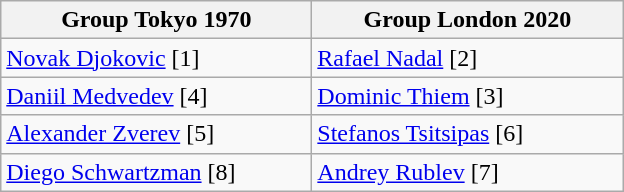<table class="wikitable nowrap">
<tr>
<th width=200>Group Tokyo 1970</th>
<th width=200>Group London 2020</th>
</tr>
<tr>
<td> <a href='#'>Novak Djokovic</a> [1]</td>
<td> <a href='#'>Rafael Nadal</a> [2]</td>
</tr>
<tr>
<td> <a href='#'>Daniil Medvedev</a> [4]</td>
<td> <a href='#'>Dominic Thiem</a> [3]</td>
</tr>
<tr>
<td> <a href='#'>Alexander Zverev</a> [5]</td>
<td> <a href='#'>Stefanos Tsitsipas</a> [6]</td>
</tr>
<tr>
<td> <a href='#'>Diego Schwartzman</a> [8]</td>
<td> <a href='#'>Andrey Rublev</a> [7]</td>
</tr>
</table>
